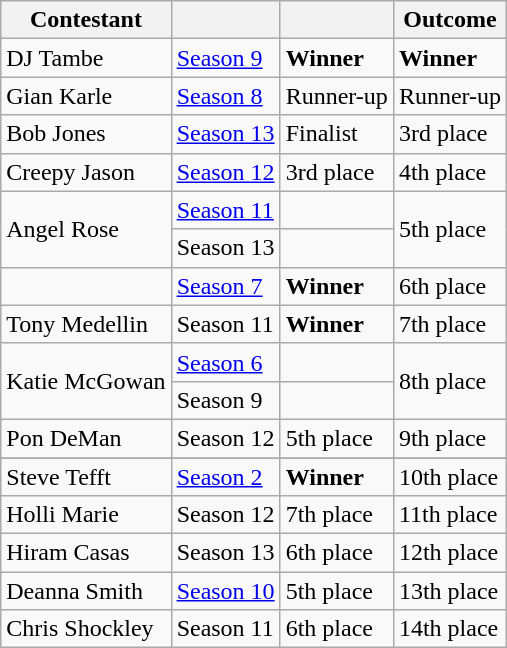<table class="wikitable sortable">
<tr>
<th>Contestant</th>
<th></th>
<th></th>
<th>Outcome</th>
</tr>
<tr>
<td>DJ Tambe</td>
<td><a href='#'>Season 9</a></td>
<td><strong>Winner</strong></td>
<td><strong>Winner</strong></td>
</tr>
<tr>
<td>Gian Karle</td>
<td><a href='#'>Season 8</a></td>
<td>Runner-up</td>
<td>Runner-up</td>
</tr>
<tr>
<td>Bob Jones</td>
<td><a href='#'>Season 13</a></td>
<td>Finalist</td>
<td>3rd place</td>
</tr>
<tr>
<td>Creepy Jason</td>
<td><a href='#'>Season 12</a></td>
<td>3rd place</td>
<td>4th place</td>
</tr>
<tr>
<td rowspan="2">Angel Rose</td>
<td><a href='#'>Season 11</a></td>
<td></td>
<td rowspan="2">5th place</td>
</tr>
<tr>
<td>Season 13</td>
<td></td>
</tr>
<tr>
<td></td>
<td><a href='#'>Season 7</a></td>
<td><strong>Winner</strong></td>
<td>6th place</td>
</tr>
<tr>
<td>Tony Medellin</td>
<td>Season 11</td>
<td><strong>Winner</strong></td>
<td>7th place</td>
</tr>
<tr>
<td rowspan="2">Katie McGowan</td>
<td><a href='#'>Season 6</a></td>
<td></td>
<td rowspan="2">8th place</td>
</tr>
<tr>
<td>Season 9</td>
<td></td>
</tr>
<tr>
<td>Pon DeMan</td>
<td>Season 12</td>
<td>5th place</td>
<td>9th place</td>
</tr>
<tr>
</tr>
<tr>
<td>Steve Tefft</td>
<td><a href='#'>Season 2</a></td>
<td><strong>Winner</strong></td>
<td>10th place</td>
</tr>
<tr>
<td>Holli Marie</td>
<td>Season 12</td>
<td>7th place</td>
<td>11th place</td>
</tr>
<tr>
<td>Hiram Casas</td>
<td>Season 13</td>
<td>6th place</td>
<td>12th place</td>
</tr>
<tr>
<td>Deanna Smith</td>
<td><a href='#'>Season 10</a></td>
<td>5th place</td>
<td>13th place</td>
</tr>
<tr>
<td>Chris Shockley</td>
<td>Season 11</td>
<td>6th place</td>
<td>14th place</td>
</tr>
</table>
